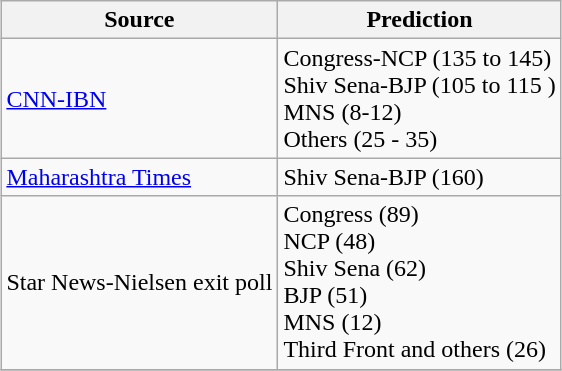<table class="wikitable" style="margin: 1em auto 1em auto;">
<tr>
<th>Source</th>
<th>Prediction</th>
</tr>
<tr>
<td><a href='#'>CNN-IBN</a></td>
<td>Congress-NCP (135 to 145)<br>Shiv Sena-BJP (105 to 115 )<br>MNS (8-12)<br>Others (25 - 35)</td>
</tr>
<tr>
<td><a href='#'>Maharashtra Times</a></td>
<td>Shiv Sena-BJP (160)</td>
</tr>
<tr>
<td>Star News-Nielsen exit poll</td>
<td>Congress (89)<br>NCP (48)<br>Shiv Sena (62)<br>BJP (51)<br>MNS (12)<br>Third Front and others (26)</td>
</tr>
<tr>
</tr>
</table>
